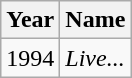<table class="wikitable">
<tr>
<th>Year</th>
<th>Name</th>
</tr>
<tr>
<td>1994</td>
<td><em>Live...</em></td>
</tr>
</table>
